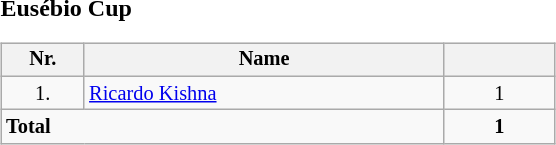<table width=33%>
<tr>
<td width=33% align=left valign=top><br><strong>Eusébio Cup</strong><table class="wikitable" style="width:90%; font-size:85%;">
<tr valign=top>
<th width=15% align=center>Nr.</th>
<th width=65% align=center>Name</th>
<th width=20% align=center></th>
</tr>
<tr valign=top>
<td align=center>1.</td>
<td> <a href='#'>Ricardo Kishna</a></td>
<td align=center>1</td>
</tr>
<tr valign=top>
<td colspan=2><strong>Total</strong></td>
<td align=center><strong>1</strong></td>
</tr>
</table>
</td>
</tr>
</table>
